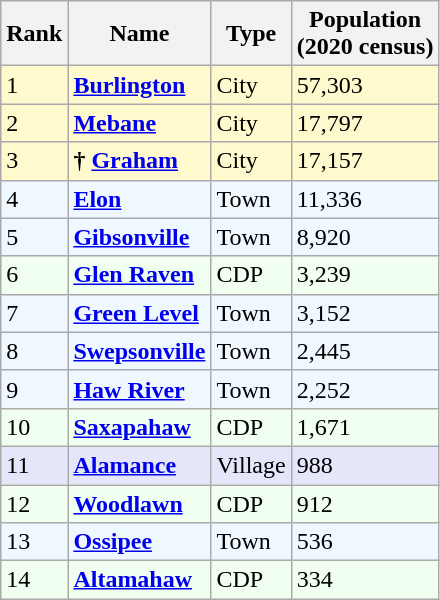<table class="wikitable sortable">
<tr>
<th>Rank</th>
<th>Name</th>
<th>Type</th>
<th>Population<br>(2020 census)</th>
</tr>
<tr style="background-color:#FFFACD;">
<td>1</td>
<td><strong><a href='#'>Burlington</a></strong></td>
<td>City</td>
<td>57,303</td>
</tr>
<tr style="background-color:#FFFACD;">
<td>2</td>
<td><strong><a href='#'>Mebane</a></strong></td>
<td>City</td>
<td>17,797</td>
</tr>
<tr style="background-color:#FFFACD;">
<td>3</td>
<td><strong>†</strong> <strong><a href='#'>Graham</a></strong></td>
<td>City</td>
<td>17,157</td>
</tr>
<tr style="background-color:#F0F8FF;">
<td>4</td>
<td><strong><a href='#'>Elon</a></strong></td>
<td>Town</td>
<td>11,336</td>
</tr>
<tr style="background-color:#F0F8FF;">
<td>5</td>
<td><strong><a href='#'>Gibsonville</a></strong></td>
<td>Town</td>
<td>8,920</td>
</tr>
<tr style="background-color:#F0FFF0;">
<td>6</td>
<td><strong><a href='#'>Glen Raven</a></strong></td>
<td>CDP</td>
<td>3,239</td>
</tr>
<tr style="background-color:#F0F8FF;">
<td>7</td>
<td><strong><a href='#'>Green Level</a></strong></td>
<td>Town</td>
<td>3,152</td>
</tr>
<tr style="background-color:#F0F8FF;">
<td>8</td>
<td><strong><a href='#'>Swepsonville</a></strong></td>
<td>Town</td>
<td>2,445</td>
</tr>
<tr style="background-color:#F0F8FF;">
<td>9</td>
<td><strong><a href='#'>Haw River</a></strong></td>
<td>Town</td>
<td>2,252</td>
</tr>
<tr style="background-color:#F0FFF0;">
<td>10</td>
<td><strong><a href='#'>Saxapahaw</a></strong></td>
<td>CDP</td>
<td>1,671</td>
</tr>
<tr style="background-color:#E6E6FA;">
<td>11</td>
<td><strong><a href='#'>Alamance</a></strong></td>
<td>Village</td>
<td>988</td>
</tr>
<tr style="background-color:#F0FFF0;">
<td>12</td>
<td><strong><a href='#'>Woodlawn</a></strong></td>
<td>CDP</td>
<td>912</td>
</tr>
<tr style="background-color:#F0F8FF;">
<td>13</td>
<td><strong><a href='#'>Ossipee</a></strong></td>
<td>Town</td>
<td>536</td>
</tr>
<tr style="background-color:#F0FFF0;">
<td>14</td>
<td><strong><a href='#'>Altamahaw</a></strong></td>
<td>CDP</td>
<td>334</td>
</tr>
</table>
